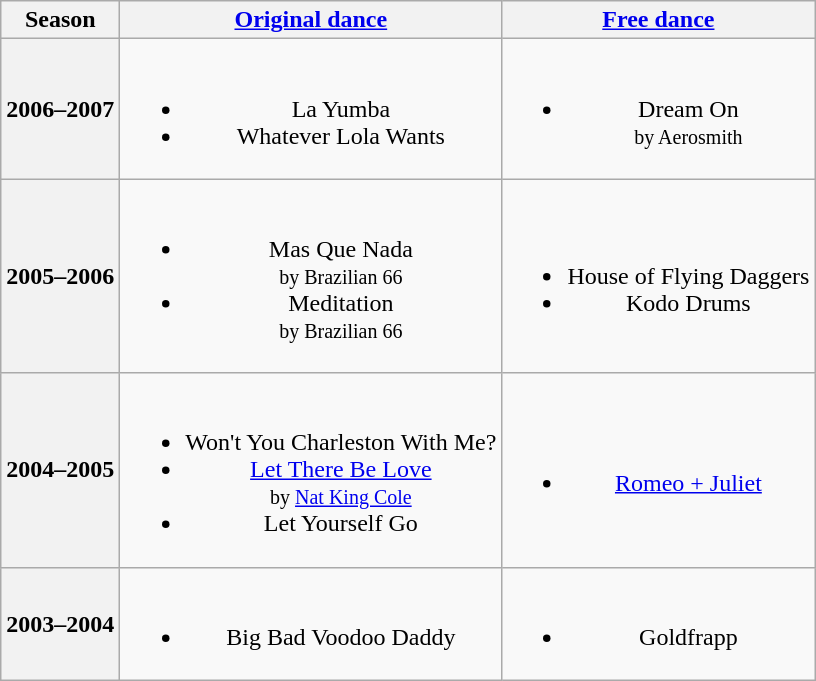<table class="wikitable" style="text-align:center">
<tr>
<th>Season</th>
<th><a href='#'>Original dance</a></th>
<th><a href='#'>Free dance</a></th>
</tr>
<tr>
<th>2006–2007 <br> </th>
<td><br><ul><li>La Yumba</li><li>Whatever Lola Wants</li></ul></td>
<td><br><ul><li>Dream On <br><small> by Aerosmith </small></li></ul></td>
</tr>
<tr>
<th>2005–2006 <br> </th>
<td><br><ul><li>Mas Que Nada <br><small> by Brazilian 66 </small></li><li>Meditation <br><small> by Brazilian 66 </small></li></ul></td>
<td><br><ul><li>House of Flying Daggers</li><li>Kodo Drums</li></ul></td>
</tr>
<tr>
<th>2004–2005 <br> </th>
<td><br><ul><li>Won't You Charleston With Me?</li><li><a href='#'>Let There Be Love</a> <br><small> by <a href='#'>Nat King Cole</a> </small></li><li>Let Yourself Go</li></ul></td>
<td><br><ul><li><a href='#'>Romeo + Juliet</a></li></ul></td>
</tr>
<tr>
<th>2003–2004 <br> </th>
<td><br><ul><li>Big Bad Voodoo Daddy</li></ul></td>
<td><br><ul><li>Goldfrapp</li></ul></td>
</tr>
</table>
